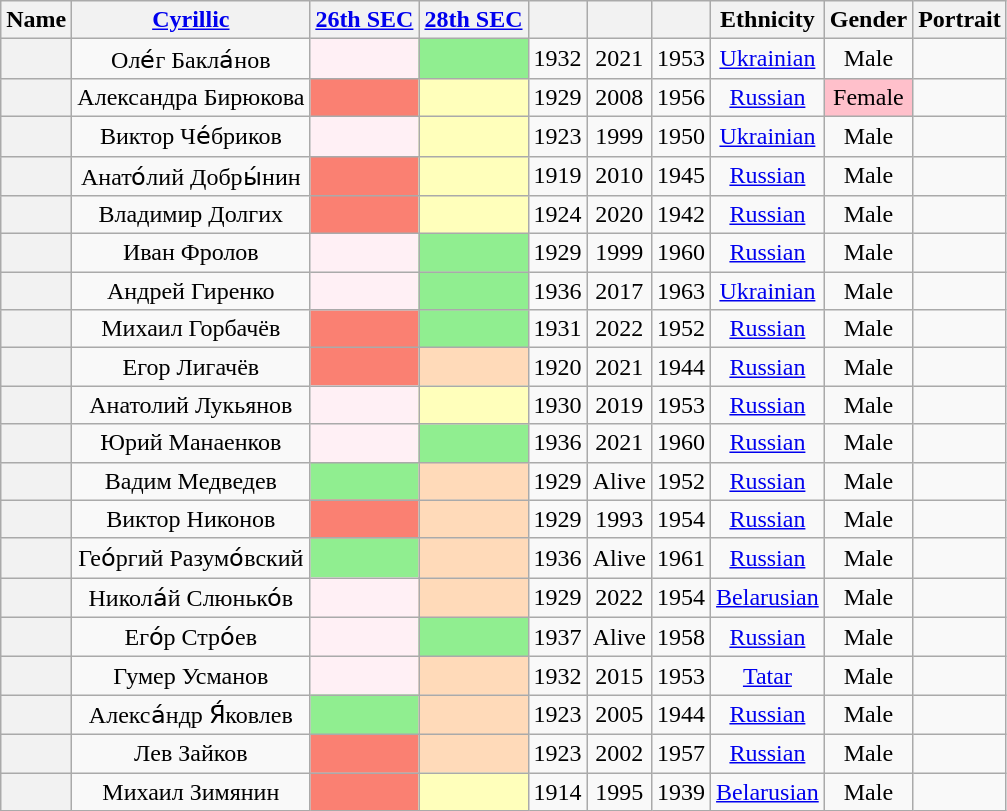<table class="wikitable sortable" style=text-align:center>
<tr>
<th scope="col">Name</th>
<th scope="col" class="unsortable"><a href='#'>Cyrillic</a></th>
<th scope="col"><a href='#'>26th SEC</a></th>
<th scope="col"><a href='#'>28th SEC</a></th>
<th scope="col"></th>
<th scope="col"></th>
<th scope="col"></th>
<th scope="col">Ethnicity</th>
<th scope="col">Gender</th>
<th scope="col" class="unsortable">Portrait</th>
</tr>
<tr>
<th align="center" scope="row" style="font-weight:normal;"></th>
<td>Оле́г Бакла́нов</td>
<td bgcolor = LavenderBlush></td>
<td bgcolor = LightGreen></td>
<td>1932</td>
<td>2021</td>
<td>1953</td>
<td><a href='#'>Ukrainian</a></td>
<td>Male</td>
<td></td>
</tr>
<tr>
<th align="center" scope="row" style="font-weight:normal;"></th>
<td>Александра Бирюкова</td>
<td bgcolor = Salmon></td>
<td bgcolor = ffffbb></td>
<td>1929</td>
<td>2008</td>
<td>1956</td>
<td><a href='#'>Russian</a></td>
<td style="background: Pink">Female</td>
<td></td>
</tr>
<tr>
<th align="center" scope="row" style="font-weight:normal;"></th>
<td>Виктор Че́бриков</td>
<td bgcolor = LavenderBlush></td>
<td bgcolor = ffffbb></td>
<td>1923</td>
<td>1999</td>
<td>1950</td>
<td><a href='#'>Ukrainian</a></td>
<td>Male</td>
<td></td>
</tr>
<tr>
<th align="center" scope="row" style="font-weight:normal;"></th>
<td>Анато́лий Добры́нин</td>
<td bgcolor = Salmon></td>
<td bgcolor = ffffbb></td>
<td>1919</td>
<td>2010</td>
<td>1945</td>
<td><a href='#'>Russian</a></td>
<td>Male</td>
<td></td>
</tr>
<tr>
<th align="center" scope="row" style="font-weight:normal;"></th>
<td>Владимир Долгих</td>
<td bgcolor = Salmon></td>
<td bgcolor = ffffbb></td>
<td>1924</td>
<td>2020</td>
<td>1942</td>
<td><a href='#'>Russian</a></td>
<td>Male</td>
<td></td>
</tr>
<tr>
<th align="center" scope="row" style="font-weight:normal;"></th>
<td>Иван Фролов</td>
<td bgcolor = LavenderBlush></td>
<td bgcolor = LightGreen></td>
<td>1929</td>
<td>1999</td>
<td>1960</td>
<td><a href='#'>Russian</a></td>
<td>Male</td>
<td></td>
</tr>
<tr>
<th align="center" scope="row" style="font-weight:normal;"></th>
<td>Андрей Гиренко</td>
<td bgcolor = LavenderBlush></td>
<td bgcolor = LightGreen></td>
<td>1936</td>
<td>2017</td>
<td>1963</td>
<td><a href='#'>Ukrainian</a></td>
<td>Male</td>
<td></td>
</tr>
<tr>
<th align="center" scope="row" style="font-weight:normal;"></th>
<td>Михаил Горбачёв</td>
<td bgcolor = Salmon></td>
<td bgcolor = LightGreen></td>
<td>1931</td>
<td>2022</td>
<td>1952</td>
<td><a href='#'>Russian</a></td>
<td>Male</td>
<td></td>
</tr>
<tr>
<th align="center" scope="row" style="font-weight:normal;"></th>
<td>Егор Лигачёв</td>
<td bgcolor = Salmon></td>
<td bgcolor = PeachPuff></td>
<td>1920</td>
<td>2021</td>
<td>1944</td>
<td><a href='#'>Russian</a></td>
<td>Male</td>
<td></td>
</tr>
<tr>
<th align="center" scope="row" style="font-weight:normal;"></th>
<td>Анатолий Лукьянов</td>
<td bgcolor = LavenderBlush></td>
<td bgcolor = ffffbb></td>
<td>1930</td>
<td>2019</td>
<td>1953</td>
<td><a href='#'>Russian</a></td>
<td>Male</td>
<td></td>
</tr>
<tr>
<th align="center" scope="row" style="font-weight:normal;"></th>
<td>Юрий Манаенков</td>
<td bgcolor = LavenderBlush></td>
<td bgcolor = LightGreen></td>
<td>1936</td>
<td>2021</td>
<td>1960</td>
<td><a href='#'>Russian</a></td>
<td>Male</td>
<td></td>
</tr>
<tr>
<th align="center" scope="row" style="font-weight:normal;"></th>
<td>Вадим Медведев</td>
<td bgcolor = LightGreen></td>
<td bgcolor = PeachPuff></td>
<td>1929</td>
<td>Alive</td>
<td>1952</td>
<td><a href='#'>Russian</a></td>
<td>Male</td>
<td></td>
</tr>
<tr>
<th align="center" scope="row" style="font-weight:normal;"></th>
<td>Виктор Никонов</td>
<td bgcolor = Salmon></td>
<td bgcolor = PeachPuff></td>
<td>1929</td>
<td>1993</td>
<td>1954</td>
<td><a href='#'>Russian</a></td>
<td>Male</td>
<td></td>
</tr>
<tr>
<th align="center" scope="row" style="font-weight:normal;"></th>
<td>Гео́ргий Разумо́вский</td>
<td bgcolor = LightGreen></td>
<td bgcolor = PeachPuff></td>
<td>1936</td>
<td>Alive</td>
<td>1961</td>
<td><a href='#'>Russian</a></td>
<td>Male</td>
<td></td>
</tr>
<tr>
<th align="center" scope="row" style="font-weight:normal;"></th>
<td>Никола́й Слюнько́в</td>
<td bgcolor = LavenderBlush></td>
<td bgcolor = PeachPuff></td>
<td>1929</td>
<td>2022</td>
<td>1954</td>
<td><a href='#'>Belarusian</a></td>
<td>Male</td>
<td></td>
</tr>
<tr>
<th align="center" scope="row" style="font-weight:normal;"></th>
<td>Его́р Стро́ев</td>
<td bgcolor = LavenderBlush></td>
<td bgcolor = LightGreen></td>
<td>1937</td>
<td>Alive</td>
<td>1958</td>
<td><a href='#'>Russian</a></td>
<td>Male</td>
<td></td>
</tr>
<tr>
<th align="center" scope="row" style="font-weight:normal;"></th>
<td>Гумер Усманов</td>
<td bgcolor = LavenderBlush></td>
<td bgcolor = PeachPuff></td>
<td>1932</td>
<td>2015</td>
<td>1953</td>
<td><a href='#'>Tatar</a></td>
<td>Male</td>
<td></td>
</tr>
<tr>
<th align="center" scope="row" style="font-weight:normal;"></th>
<td>Алекса́ндр Я́ковлев</td>
<td bgcolor = LightGreen></td>
<td bgcolor = PeachPuff></td>
<td>1923</td>
<td>2005</td>
<td>1944</td>
<td><a href='#'>Russian</a></td>
<td>Male</td>
<td></td>
</tr>
<tr>
<th align="center" scope="row" style="font-weight:normal;"></th>
<td>Лев Зайков</td>
<td bgcolor = Salmon></td>
<td bgcolor = PeachPuff></td>
<td>1923</td>
<td>2002</td>
<td>1957</td>
<td><a href='#'>Russian</a></td>
<td>Male</td>
<td></td>
</tr>
<tr>
<th align="center" scope="row" style="font-weight:normal;"></th>
<td>Михаил Зимянин</td>
<td bgcolor = Salmon></td>
<td bgcolor = ffffbb></td>
<td>1914</td>
<td>1995</td>
<td>1939</td>
<td><a href='#'>Belarusian</a></td>
<td>Male</td>
<td></td>
</tr>
</table>
